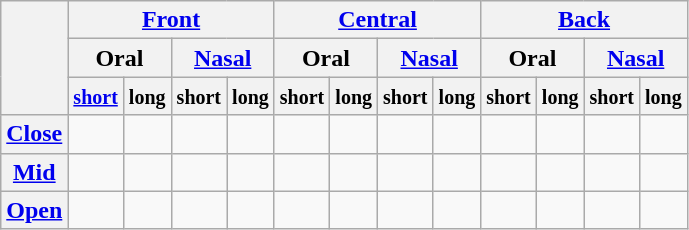<table class="wikitable">
<tr>
<th rowspan="3"></th>
<th colspan="4"><a href='#'>Front</a></th>
<th colspan="4"><a href='#'>Central</a></th>
<th colspan="4"><a href='#'>Back</a></th>
</tr>
<tr>
<th colspan="2">Oral</th>
<th colspan="2"><a href='#'>Nasal</a></th>
<th colspan="2">Oral</th>
<th colspan="2"><a href='#'>Nasal</a></th>
<th colspan="2">Oral</th>
<th colspan="2"><a href='#'>Nasal</a></th>
</tr>
<tr>
<th><small><a href='#'>short</a></small></th>
<th><small>long</small></th>
<th><small>short</small></th>
<th><small>long</small></th>
<th><small>short</small></th>
<th><small>long</small></th>
<th><small>short</small></th>
<th><small>long</small></th>
<th><small>short</small></th>
<th><small>long</small></th>
<th><small>short</small></th>
<th><small>long</small></th>
</tr>
<tr>
<th align="left"><a href='#'>Close</a></th>
<td align="center"></td>
<td align="center"></td>
<td align="center"></td>
<td align="center"></td>
<td></td>
<td></td>
<td></td>
<td></td>
<td align="center"></td>
<td align="center"></td>
<td align="center"></td>
<td align="center"></td>
</tr>
<tr>
<th align="left"><a href='#'>Mid</a></th>
<td align="center"></td>
<td align="center"></td>
<td></td>
<td></td>
<td></td>
<td></td>
<td></td>
<td></td>
<td align="center"></td>
<td align="center"></td>
<td></td>
<td></td>
</tr>
<tr>
<th align="left"><a href='#'>Open</a></th>
<td></td>
<td></td>
<td></td>
<td></td>
<td align="center"></td>
<td align="center"></td>
<td align="center"></td>
<td align="center"></td>
<td></td>
<td></td>
<td></td>
<td></td>
</tr>
</table>
